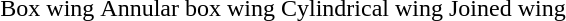<table style="margin:auto; text-align:center;">
<tr>
<td><br>Box wing</td>
<td><br>Annular box wing</td>
<td><br>Cylindrical wing</td>
<td><br>Joined wing</td>
</tr>
</table>
